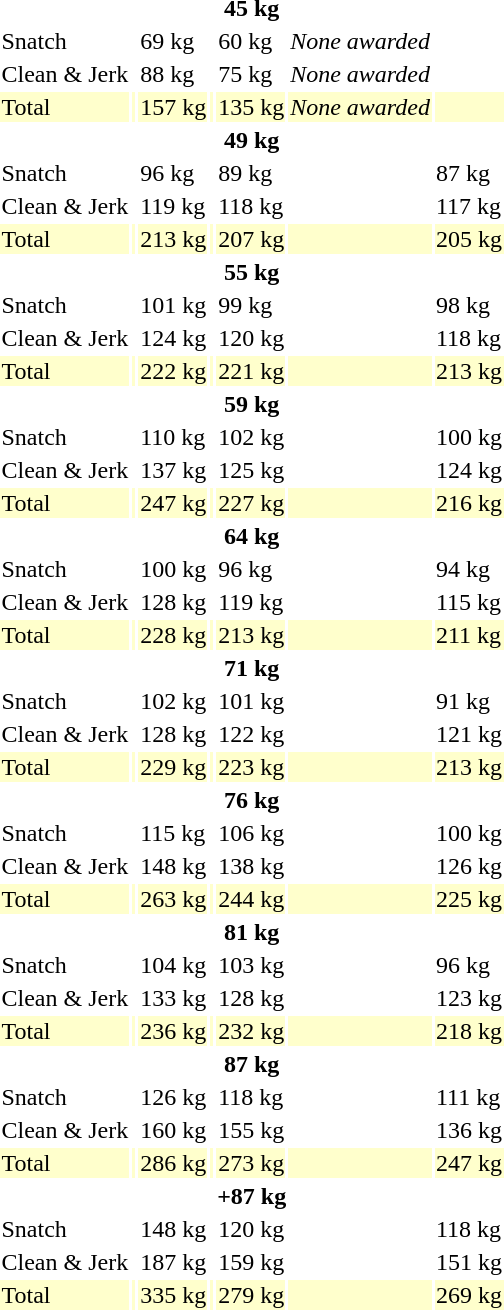<table>
<tr>
<th colspan=7>45 kg</th>
</tr>
<tr>
<td>Snatch</td>
<td></td>
<td>69 kg</td>
<td></td>
<td>60 kg</td>
<td><em>None awarded</em></td>
<td></td>
</tr>
<tr>
<td>Clean & Jerk</td>
<td></td>
<td>88 kg</td>
<td></td>
<td>75 kg</td>
<td><em>None awarded</em></td>
<td></td>
</tr>
<tr bgcolor=ffffcc>
<td>Total</td>
<td></td>
<td>157 kg</td>
<td></td>
<td>135 kg</td>
<td><em>None awarded</em></td>
<td></td>
</tr>
<tr>
<th colspan=7>49 kg</th>
</tr>
<tr>
<td>Snatch</td>
<td></td>
<td>96 kg<br></td>
<td></td>
<td>89 kg</td>
<td></td>
<td>87 kg</td>
</tr>
<tr>
<td>Clean & Jerk</td>
<td></td>
<td>119 kg<br></td>
<td></td>
<td>118 kg</td>
<td></td>
<td>117 kg</td>
</tr>
<tr bgcolor=ffffcc>
<td>Total</td>
<td></td>
<td>213 kg<br></td>
<td></td>
<td>207 kg</td>
<td></td>
<td>205 kg</td>
</tr>
<tr>
<th colspan=7>55 kg</th>
</tr>
<tr>
<td>Snatch</td>
<td></td>
<td>101 kg</td>
<td></td>
<td>99 kg</td>
<td></td>
<td>98 kg</td>
</tr>
<tr>
<td>Clean & Jerk</td>
<td></td>
<td>124 kg</td>
<td></td>
<td>120 kg</td>
<td></td>
<td>118 kg</td>
</tr>
<tr bgcolor=ffffcc>
<td>Total</td>
<td></td>
<td>222 kg</td>
<td></td>
<td>221 kg</td>
<td></td>
<td>213 kg</td>
</tr>
<tr>
<th colspan=7>59 kg</th>
</tr>
<tr>
<td>Snatch</td>
<td></td>
<td>110 kg<br></td>
<td></td>
<td>102 kg</td>
<td></td>
<td>100 kg</td>
</tr>
<tr>
<td>Clean & Jerk</td>
<td></td>
<td>137 kg</td>
<td></td>
<td>125 kg</td>
<td></td>
<td>124 kg</td>
</tr>
<tr bgcolor=ffffcc>
<td>Total</td>
<td></td>
<td>247 kg<br></td>
<td></td>
<td>227 kg</td>
<td></td>
<td>216 kg</td>
</tr>
<tr>
<th colspan=7>64 kg</th>
</tr>
<tr>
<td>Snatch</td>
<td></td>
<td>100 kg</td>
<td></td>
<td>96 kg</td>
<td></td>
<td>94 kg</td>
</tr>
<tr>
<td>Clean & Jerk</td>
<td></td>
<td>128 kg</td>
<td></td>
<td>119 kg</td>
<td></td>
<td>115 kg</td>
</tr>
<tr bgcolor=ffffcc>
<td>Total</td>
<td></td>
<td>228 kg</td>
<td></td>
<td>213 kg</td>
<td></td>
<td>211 kg</td>
</tr>
<tr>
<th colspan=7>71 kg</th>
</tr>
<tr>
<td>Snatch</td>
<td></td>
<td>102 kg</td>
<td></td>
<td>101 kg</td>
<td></td>
<td>91 kg</td>
</tr>
<tr>
<td>Clean & Jerk</td>
<td></td>
<td>128 kg</td>
<td></td>
<td>122 kg</td>
<td></td>
<td>121 kg</td>
</tr>
<tr bgcolor=ffffcc>
<td>Total</td>
<td></td>
<td>229 kg</td>
<td></td>
<td>223 kg</td>
<td></td>
<td>213 kg</td>
</tr>
<tr>
<th colspan=7>76 kg</th>
</tr>
<tr>
<td>Snatch</td>
<td></td>
<td>115 kg</td>
<td></td>
<td>106 kg</td>
<td></td>
<td>100 kg</td>
</tr>
<tr>
<td>Clean & Jerk</td>
<td></td>
<td>148 kg</td>
<td></td>
<td>138 kg</td>
<td></td>
<td>126 kg</td>
</tr>
<tr bgcolor=ffffcc>
<td>Total</td>
<td></td>
<td>263 kg</td>
<td></td>
<td>244 kg</td>
<td></td>
<td>225 kg</td>
</tr>
<tr>
<th colspan=7>81 kg</th>
</tr>
<tr>
<td>Snatch</td>
<td></td>
<td>104 kg</td>
<td></td>
<td>103 kg</td>
<td></td>
<td>96 kg</td>
</tr>
<tr>
<td>Clean & Jerk</td>
<td></td>
<td>133 kg</td>
<td></td>
<td>128 kg</td>
<td></td>
<td>123 kg</td>
</tr>
<tr bgcolor=ffffcc>
<td>Total</td>
<td></td>
<td>236 kg</td>
<td></td>
<td>232 kg</td>
<td></td>
<td>218 kg</td>
</tr>
<tr>
<th colspan=7>87 kg</th>
</tr>
<tr>
<td>Snatch</td>
<td></td>
<td>126 kg</td>
<td></td>
<td>118 kg</td>
<td></td>
<td>111 kg</td>
</tr>
<tr>
<td>Clean & Jerk</td>
<td></td>
<td>160 kg</td>
<td></td>
<td>155 kg</td>
<td></td>
<td>136 kg</td>
</tr>
<tr bgcolor=ffffcc>
<td>Total</td>
<td></td>
<td>286 kg</td>
<td></td>
<td>273 kg</td>
<td></td>
<td>247 kg</td>
</tr>
<tr>
<th colspan=7>+87 kg</th>
</tr>
<tr>
<td>Snatch</td>
<td></td>
<td>148 kg<br></td>
<td></td>
<td>120 kg</td>
<td></td>
<td>118 kg</td>
</tr>
<tr>
<td>Clean & Jerk</td>
<td></td>
<td>187 kg<br></td>
<td></td>
<td>159 kg</td>
<td></td>
<td>151 kg</td>
</tr>
<tr bgcolor=ffffcc>
<td>Total</td>
<td></td>
<td>335 kg<br></td>
<td></td>
<td>279 kg</td>
<td></td>
<td>269 kg</td>
</tr>
</table>
